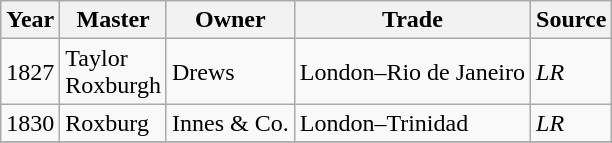<table class="wikitable">
<tr>
<th>Year</th>
<th>Master</th>
<th>Owner</th>
<th>Trade</th>
<th>Source</th>
</tr>
<tr>
<td>1827</td>
<td>Taylor<br>Roxburgh</td>
<td>Drews</td>
<td>London–Rio de Janeiro</td>
<td><em>LR</em></td>
</tr>
<tr>
<td>1830</td>
<td>Roxburg</td>
<td>Innes & Co.</td>
<td>London–Trinidad</td>
<td><em>LR</em></td>
</tr>
<tr>
</tr>
</table>
